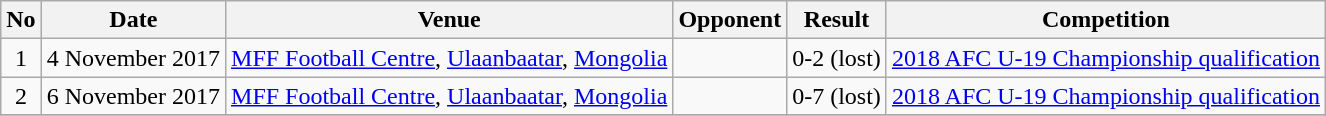<table class="wikitable">
<tr>
<th>No</th>
<th>Date</th>
<th>Venue</th>
<th>Opponent</th>
<th>Result</th>
<th>Competition</th>
</tr>
<tr>
<td align=center>1</td>
<td>4 November 2017</td>
<td><a href='#'>MFF Football Centre</a>, <a href='#'>Ulaanbaatar</a>, <a href='#'>Mongolia</a></td>
<td></td>
<td align=center>0-2 (lost)</td>
<td><a href='#'>2018 AFC U-19 Championship qualification</a></td>
</tr>
<tr>
<td align=center>2</td>
<td>6 November 2017</td>
<td><a href='#'>MFF Football Centre</a>, <a href='#'>Ulaanbaatar</a>, <a href='#'>Mongolia</a></td>
<td></td>
<td align=center>0-7 (lost)</td>
<td><a href='#'>2018 AFC U-19 Championship qualification</a></td>
</tr>
<tr>
</tr>
</table>
